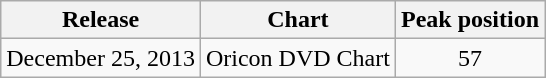<table class="wikitable">
<tr>
<th>Release</th>
<th>Chart</th>
<th>Peak position</th>
</tr>
<tr>
<td>December 25, 2013</td>
<td>Oricon DVD Chart</td>
<td align="center">57</td>
</tr>
</table>
